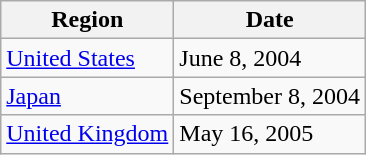<table class="wikitable">
<tr>
<th>Region</th>
<th>Date</th>
</tr>
<tr>
<td><a href='#'>United States</a></td>
<td>June 8, 2004</td>
</tr>
<tr>
<td><a href='#'>Japan</a></td>
<td>September 8, 2004</td>
</tr>
<tr>
<td><a href='#'>United Kingdom</a></td>
<td>May 16, 2005</td>
</tr>
</table>
